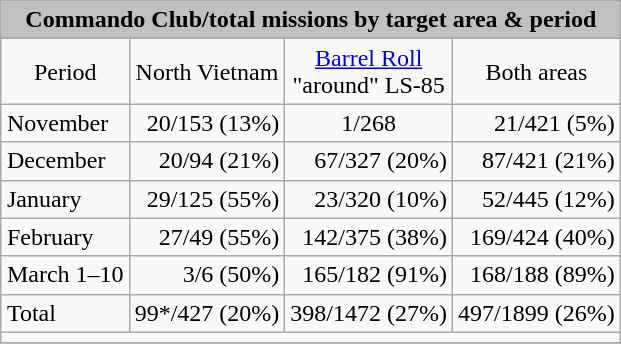<table class="wikitable" align="right">
<tr>
<td colspan="4" bgcolor="silver" align=center><strong>Commando Club/total missions by target area & period</strong></td>
</tr>
<tr>
<td align=center>Period</td>
<td align=center>North Vietnam<br></td>
<td align=center><a href='#'>Barrel Roll</a><br>"around" LS-85</td>
<td align=center>Both areas</td>
</tr>
<tr>
<td>November</td>
<td align=right>20/153  (13%)</td>
<td align=center>1/268</td>
<td align=right>21/421   (5%)</td>
</tr>
<tr>
<td>December</td>
<td align=right>20/94   (21%)</td>
<td align=right>67/327  (20%)</td>
<td align=right>87/421  (21%)</td>
</tr>
<tr>
<td>January</td>
<td align=right>29/125  (55%)</td>
<td align=right>23/320  (10%)</td>
<td align=right>52/445  (12%)</td>
</tr>
<tr>
<td>February</td>
<td align=right>27/49   (55%)</td>
<td align=right>142/375  (38%)</td>
<td align=right>169/424  (40%)</td>
</tr>
<tr>
<td>March 1–10</td>
<td align=right>3/6    (50%)</td>
<td align=right>165/182  (91%)</td>
<td align=right>168/188  (89%)</td>
</tr>
<tr>
<td>Total</td>
<td align=right>99*/427  (20%)</td>
<td align=right>398/1472 (27%)</td>
<td align=right>497/1899 (26%)</td>
</tr>
<tr>
<td colspan= 4><small></small></td>
</tr>
<tr>
</tr>
</table>
